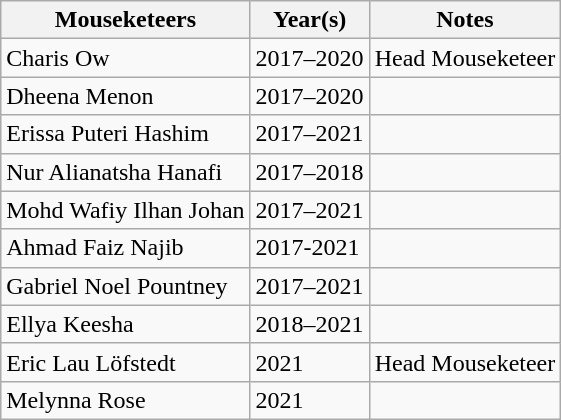<table class="wikitable">
<tr>
<th>Mouseketeers</th>
<th>Year(s)</th>
<th>Notes</th>
</tr>
<tr>
<td>Charis Ow</td>
<td>2017–2020</td>
<td>Head Mouseketeer</td>
</tr>
<tr>
<td>Dheena Menon</td>
<td>2017–2020</td>
<td></td>
</tr>
<tr>
<td>Erissa Puteri Hashim</td>
<td>2017–2021</td>
<td></td>
</tr>
<tr>
<td>Nur Alianatsha Hanafi</td>
<td>2017–2018</td>
<td></td>
</tr>
<tr>
<td>Mohd Wafiy Ilhan Johan</td>
<td>2017–2021</td>
<td></td>
</tr>
<tr>
<td>Ahmad Faiz Najib</td>
<td>2017-2021</td>
<td></td>
</tr>
<tr>
<td>Gabriel Noel Pountney</td>
<td>2017–2021</td>
<td></td>
</tr>
<tr>
<td>Ellya Keesha</td>
<td>2018–2021</td>
<td></td>
</tr>
<tr>
<td>Eric Lau Löfstedt</td>
<td>2021</td>
<td>Head Mouseketeer</td>
</tr>
<tr>
<td>Melynna Rose</td>
<td>2021</td>
<td></td>
</tr>
</table>
